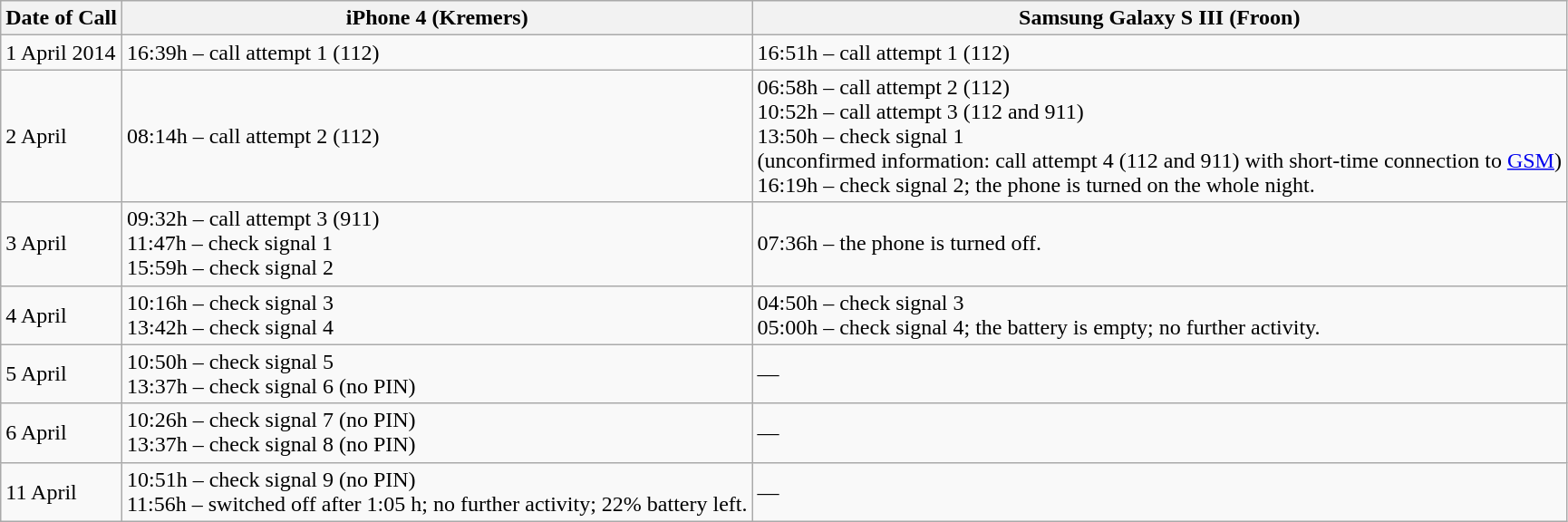<table class="wikitable sortable">
<tr>
<th>Date of Call</th>
<th>iPhone 4 (Kremers)</th>
<th>Samsung Galaxy S III (Froon)</th>
</tr>
<tr>
<td>1 April 2014</td>
<td>16:39h – call attempt 1 (112)</td>
<td>16:51h – call attempt 1 (112)</td>
</tr>
<tr>
<td>2 April</td>
<td>08:14h – call attempt 2 (112)</td>
<td>06:58h – call attempt 2 (112)<br>10:52h – call attempt 3 (112 and 911)<br>13:50h – check signal 1<br>(unconfirmed information: call attempt 4 (112 and 911) with short-time connection to <a href='#'>GSM</a>)<br>16:19h – check signal 2; the phone is turned on the whole night.</td>
</tr>
<tr>
<td>3 April</td>
<td>09:32h – call attempt 3 (911)<br>11:47h – check signal 1<br>15:59h – check signal 2</td>
<td>07:36h – the phone is turned off.</td>
</tr>
<tr>
<td>4 April</td>
<td>10:16h – check signal 3<br>13:42h – check signal 4</td>
<td>04:50h – check signal 3<br>05:00h – check signal 4; the battery is empty; no further activity.</td>
</tr>
<tr>
<td>5 April</td>
<td>10:50h – check signal 5<br>13:37h – check signal 6 (no PIN)</td>
<td>—</td>
</tr>
<tr>
<td>6 April</td>
<td>10:26h – check signal 7 (no PIN)<br>13:37h – check signal 8 (no PIN)</td>
<td>—</td>
</tr>
<tr>
<td>11 April</td>
<td>10:51h – check signal 9 (no PIN)<br>11:56h – switched off after 1:05 h; no further activity; 22% battery left.</td>
<td>—</td>
</tr>
</table>
